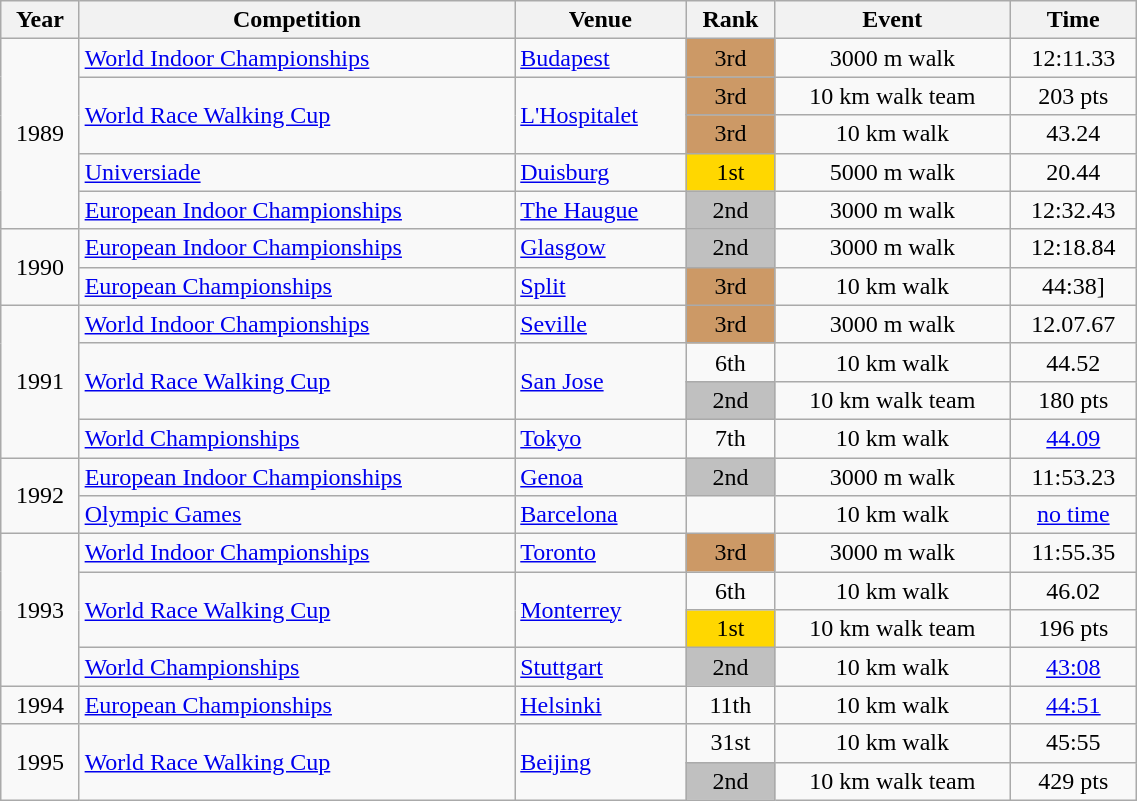<table class="wikitable sortable" width=60% style="font-size:100%; text-align:center;">
<tr>
<th>Year</th>
<th>Competition</th>
<th>Venue</th>
<th>Rank</th>
<th>Event</th>
<th>Time</th>
</tr>
<tr>
<td rowspan=5>1989</td>
<td align=left><a href='#'>World Indoor Championships</a></td>
<td align=left> <a href='#'>Budapest</a></td>
<td bgcolor=cc9966>3rd</td>
<td>3000 m walk</td>
<td>12:11.33</td>
</tr>
<tr>
<td align=left rowspan=2><a href='#'>World Race Walking Cup</a></td>
<td align=left rowspan=2> <a href='#'>L'Hospitalet</a></td>
<td bgcolor=cc9966>3rd</td>
<td>10 km walk team</td>
<td>203 pts</td>
</tr>
<tr>
<td bgcolor=cc9966>3rd</td>
<td>10 km walk</td>
<td>43.24</td>
</tr>
<tr>
<td align=left><a href='#'>Universiade</a></td>
<td align=left> <a href='#'>Duisburg</a></td>
<td bgcolor=gold>1st</td>
<td>5000 m walk</td>
<td>20.44</td>
</tr>
<tr>
<td align=left><a href='#'>European Indoor Championships</a></td>
<td align=left> <a href='#'>The Haugue</a></td>
<td bgcolor=silver>2nd</td>
<td>3000 m walk</td>
<td>12:32.43</td>
</tr>
<tr>
<td rowspan=2>1990</td>
<td align=left><a href='#'>European Indoor Championships</a></td>
<td align=left> <a href='#'>Glasgow</a></td>
<td bgcolor=silver>2nd</td>
<td>3000 m walk</td>
<td>12:18.84</td>
</tr>
<tr>
<td align=left><a href='#'>European Championships</a></td>
<td align=left> <a href='#'>Split</a></td>
<td bgcolor=cc9966>3rd</td>
<td>10 km walk</td>
<td [1990 European Athletics Championships – Women's 10 kilometres walk>44:38]</td>
</tr>
<tr>
<td rowspan=4>1991</td>
<td align=left><a href='#'>World Indoor Championships</a></td>
<td align=left> <a href='#'>Seville</a></td>
<td bgcolor=cc9966>3rd</td>
<td>3000 m walk</td>
<td>12.07.67</td>
</tr>
<tr>
<td align=left rowspan=2><a href='#'>World Race Walking Cup</a></td>
<td align=left rowspan=2> <a href='#'>San Jose</a></td>
<td>6th</td>
<td>10 km walk</td>
<td>44.52</td>
</tr>
<tr>
<td bgcolor=silver>2nd</td>
<td>10 km walk team</td>
<td>180 pts</td>
</tr>
<tr>
<td align=left><a href='#'>World Championships</a></td>
<td align=left> <a href='#'>Tokyo</a></td>
<td>7th</td>
<td>10 km walk</td>
<td><a href='#'>44.09</a></td>
</tr>
<tr>
<td rowspan=2>1992</td>
<td align=left><a href='#'>European Indoor Championships</a></td>
<td align=left> <a href='#'>Genoa</a></td>
<td bgcolor=silver>2nd</td>
<td>3000 m walk</td>
<td>11:53.23</td>
</tr>
<tr>
<td align=left><a href='#'>Olympic Games</a></td>
<td align=left> <a href='#'>Barcelona</a></td>
<td></td>
<td>10 km walk</td>
<td><a href='#'>no time</a></td>
</tr>
<tr>
<td rowspan=4>1993</td>
<td align=left><a href='#'>World Indoor Championships</a></td>
<td align=left> <a href='#'>Toronto</a></td>
<td bgcolor=cc9966>3rd</td>
<td>3000 m walk</td>
<td>11:55.35</td>
</tr>
<tr>
<td align=left rowspan=2><a href='#'>World Race Walking Cup</a></td>
<td align=left rowspan=2> <a href='#'>Monterrey</a></td>
<td>6th</td>
<td>10 km walk</td>
<td>46.02</td>
</tr>
<tr>
<td bgcolor=gold>1st</td>
<td>10 km walk team</td>
<td>196 pts</td>
</tr>
<tr>
<td align=left><a href='#'>World Championships</a></td>
<td align=left> <a href='#'>Stuttgart</a></td>
<td bgcolor=silver>2nd</td>
<td>10 km walk</td>
<td><a href='#'>43:08</a></td>
</tr>
<tr>
<td>1994</td>
<td align=left><a href='#'>European Championships</a></td>
<td align=left> <a href='#'>Helsinki</a></td>
<td>11th</td>
<td>10 km walk</td>
<td><a href='#'>44:51</a></td>
</tr>
<tr>
<td rowspan=2>1995</td>
<td align=left rowspan=2><a href='#'>World Race Walking Cup</a></td>
<td align=left rowspan=2> <a href='#'>Beijing</a></td>
<td>31st</td>
<td>10 km walk</td>
<td>45:55</td>
</tr>
<tr>
<td bgcolor=silver>2nd</td>
<td>10 km walk team</td>
<td>429 pts</td>
</tr>
</table>
